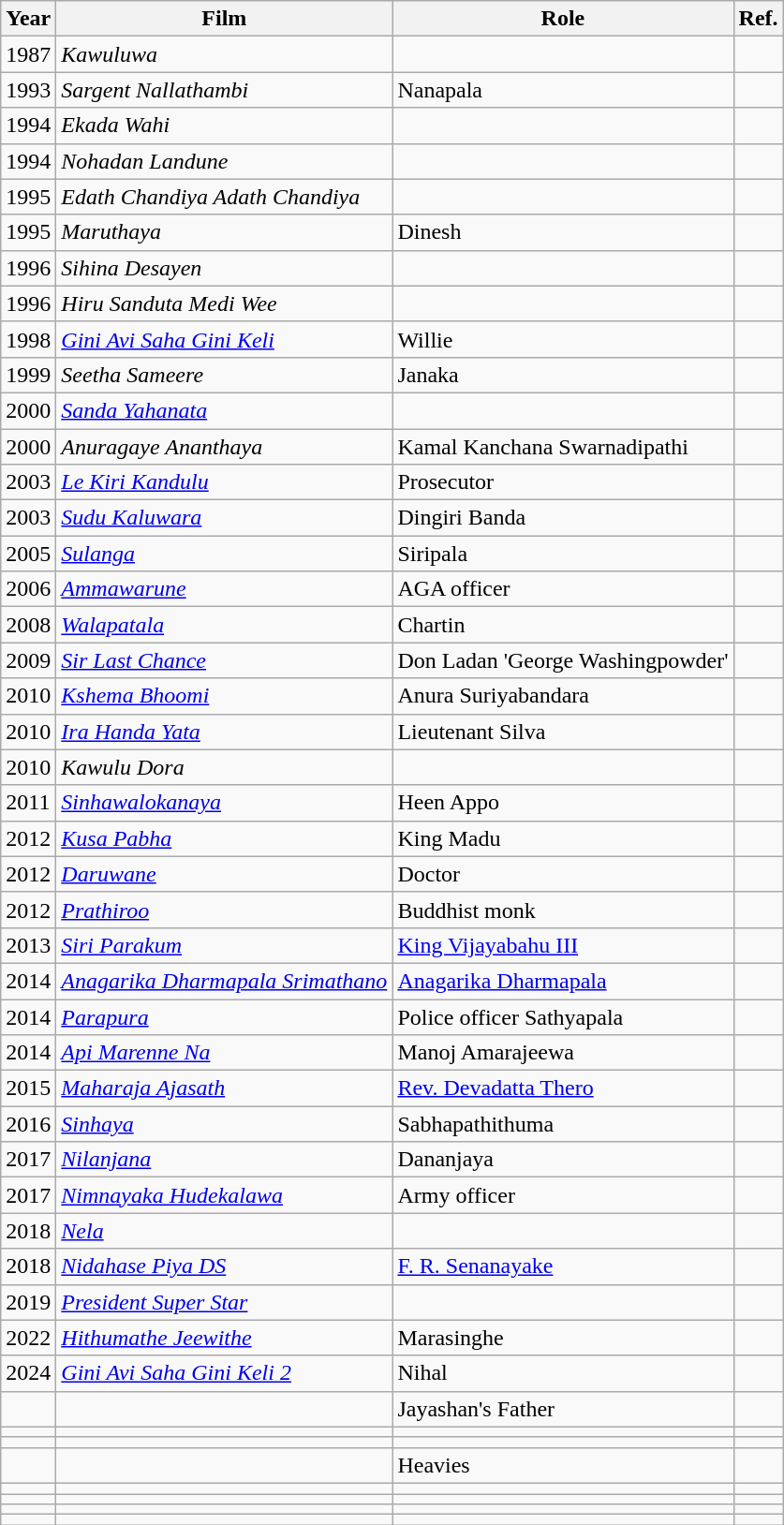<table class="wikitable">
<tr>
<th>Year</th>
<th>Film</th>
<th>Role</th>
<th>Ref.</th>
</tr>
<tr>
<td>1987</td>
<td><em>Kawuluwa</em></td>
<td></td>
<td></td>
</tr>
<tr>
<td>1993</td>
<td><em>Sargent Nallathambi</em></td>
<td>Nanapala</td>
<td></td>
</tr>
<tr>
<td>1994</td>
<td><em>Ekada Wahi</em></td>
<td></td>
<td></td>
</tr>
<tr>
<td>1994</td>
<td><em>Nohadan Landune</em></td>
<td></td>
<td></td>
</tr>
<tr>
<td>1995</td>
<td><em>Edath Chandiya Adath Chandiya</em></td>
<td></td>
<td></td>
</tr>
<tr>
<td>1995</td>
<td><em>Maruthaya</em></td>
<td>Dinesh</td>
<td></td>
</tr>
<tr>
<td>1996</td>
<td><em>Sihina Desayen</em></td>
<td></td>
<td></td>
</tr>
<tr>
<td>1996</td>
<td><em>Hiru Sanduta Medi Wee</em></td>
<td></td>
<td></td>
</tr>
<tr>
<td>1998</td>
<td><em><a href='#'>Gini Avi Saha Gini Keli</a></em></td>
<td>Willie</td>
<td></td>
</tr>
<tr>
<td>1999</td>
<td><em>Seetha Sameere</em></td>
<td>Janaka</td>
<td></td>
</tr>
<tr>
<td>2000</td>
<td><em><a href='#'>Sanda Yahanata</a></em></td>
<td></td>
<td></td>
</tr>
<tr>
<td>2000</td>
<td><em>Anuragaye Ananthaya</em></td>
<td>Kamal Kanchana Swarnadipathi</td>
<td></td>
</tr>
<tr>
<td>2003</td>
<td><em><a href='#'>Le Kiri Kandulu</a></em></td>
<td>Prosecutor</td>
<td></td>
</tr>
<tr>
<td>2003</td>
<td><em><a href='#'>Sudu Kaluwara</a></em></td>
<td>Dingiri Banda</td>
<td></td>
</tr>
<tr>
<td>2005</td>
<td><em><a href='#'>Sulanga</a></em></td>
<td>Siripala</td>
<td></td>
</tr>
<tr>
<td>2006</td>
<td><em><a href='#'>Ammawarune</a></em></td>
<td>AGA officer</td>
<td></td>
</tr>
<tr>
<td>2008</td>
<td><em><a href='#'>Walapatala</a></em></td>
<td>Chartin</td>
<td></td>
</tr>
<tr>
<td>2009</td>
<td><em><a href='#'>Sir Last Chance</a></em></td>
<td>Don Ladan 'George Washingpowder'</td>
<td></td>
</tr>
<tr>
<td>2010</td>
<td><em><a href='#'>Kshema Bhoomi</a></em></td>
<td>Anura Suriyabandara</td>
<td></td>
</tr>
<tr>
<td>2010</td>
<td><em><a href='#'>Ira Handa Yata</a></em></td>
<td>Lieutenant Silva</td>
<td></td>
</tr>
<tr>
<td>2010</td>
<td><em>Kawulu Dora</em></td>
<td></td>
<td></td>
</tr>
<tr>
<td>2011</td>
<td><em><a href='#'>Sinhawalokanaya</a></em></td>
<td>Heen Appo</td>
<td></td>
</tr>
<tr>
<td>2012</td>
<td><em><a href='#'>Kusa Pabha</a></em></td>
<td>King Madu</td>
<td></td>
</tr>
<tr>
<td>2012</td>
<td><em><a href='#'>Daruwane</a></em></td>
<td>Doctor</td>
<td></td>
</tr>
<tr>
<td>2012</td>
<td><em><a href='#'>Prathiroo</a></em></td>
<td>Buddhist monk</td>
<td></td>
</tr>
<tr>
<td>2013</td>
<td><em><a href='#'>Siri Parakum</a></em></td>
<td><a href='#'>King Vijayabahu III</a></td>
<td></td>
</tr>
<tr>
<td>2014</td>
<td><em><a href='#'>Anagarika Dharmapala Srimathano</a></em></td>
<td><a href='#'>Anagarika Dharmapala</a></td>
<td></td>
</tr>
<tr>
<td>2014</td>
<td><em><a href='#'>Parapura</a></em></td>
<td>Police officer Sathyapala</td>
<td></td>
</tr>
<tr>
<td>2014</td>
<td><em><a href='#'>Api Marenne Na</a></em></td>
<td>Manoj Amarajeewa</td>
<td></td>
</tr>
<tr>
<td>2015</td>
<td><em><a href='#'>Maharaja Ajasath</a></em></td>
<td><a href='#'>Rev. Devadatta Thero</a></td>
<td></td>
</tr>
<tr>
<td>2016</td>
<td><em><a href='#'>Sinhaya</a></em></td>
<td>Sabhapathithuma</td>
<td></td>
</tr>
<tr>
<td>2017</td>
<td><em><a href='#'>Nilanjana</a></em></td>
<td>Dananjaya</td>
<td></td>
</tr>
<tr>
<td>2017</td>
<td><em><a href='#'>Nimnayaka Hudekalawa</a></em></td>
<td>Army officer</td>
<td></td>
</tr>
<tr>
<td>2018</td>
<td><em><a href='#'>Nela</a></em></td>
<td></td>
<td></td>
</tr>
<tr>
<td>2018</td>
<td><em><a href='#'>Nidahase Piya DS</a></em></td>
<td><a href='#'>F. R. Senanayake</a></td>
<td></td>
</tr>
<tr>
<td>2019</td>
<td><em><a href='#'>President Super Star</a></em></td>
<td></td>
<td></td>
</tr>
<tr>
<td>2022</td>
<td><em><a href='#'>Hithumathe Jeewithe</a></em></td>
<td>Marasinghe</td>
<td></td>
</tr>
<tr>
<td>2024</td>
<td><em><a href='#'>Gini Avi Saha Gini Keli 2</a></em></td>
<td>Nihal</td>
<td></td>
</tr>
<tr>
<td></td>
<td></td>
<td>Jayashan's Father</td>
<td></td>
</tr>
<tr>
<td></td>
<td></td>
<td></td>
<td></td>
</tr>
<tr>
<td></td>
<td></td>
<td></td>
<td></td>
</tr>
<tr>
<td></td>
<td></td>
<td>Heavies</td>
<td></td>
</tr>
<tr>
<td></td>
<td></td>
<td></td>
<td></td>
</tr>
<tr>
<td></td>
<td></td>
<td></td>
<td></td>
</tr>
<tr>
<td></td>
<td></td>
<td></td>
<td></td>
</tr>
<tr>
<td></td>
<td></td>
<td></td>
<td></td>
</tr>
</table>
